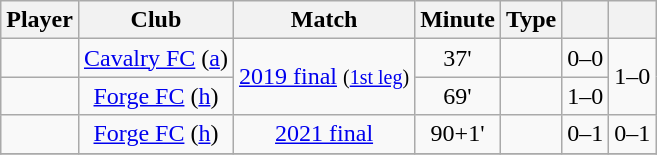<table class="wikitable sortable" style="text-align:center;">
<tr>
<th>Player</th>
<th>Club</th>
<th>Match</th>
<th>Minute</th>
<th>Type</th>
<th></th>
<th></th>
</tr>
<tr>
<td style="text-align:left"></td>
<td><a href='#'>Cavalry FC</a> (<a href='#'>a</a>)</td>
<td rowspan="2"><a href='#'>2019 final</a> <small>(<a href='#'>1st leg</a>)</small></td>
<td>37'</td>
<td></td>
<td>0–0</td>
<td rowspan="2">1–0</td>
</tr>
<tr>
<td style="text-align:left"></td>
<td><a href='#'>Forge FC</a> (<a href='#'>h</a>)</td>
<td>69'</td>
<td></td>
<td>1–0</td>
</tr>
<tr>
<td style="text-align:left"></td>
<td><a href='#'>Forge FC</a> (<a href='#'>h</a>)</td>
<td><a href='#'>2021 final</a></td>
<td>90+1'</td>
<td></td>
<td>0–1</td>
<td>0–1</td>
</tr>
<tr>
</tr>
</table>
